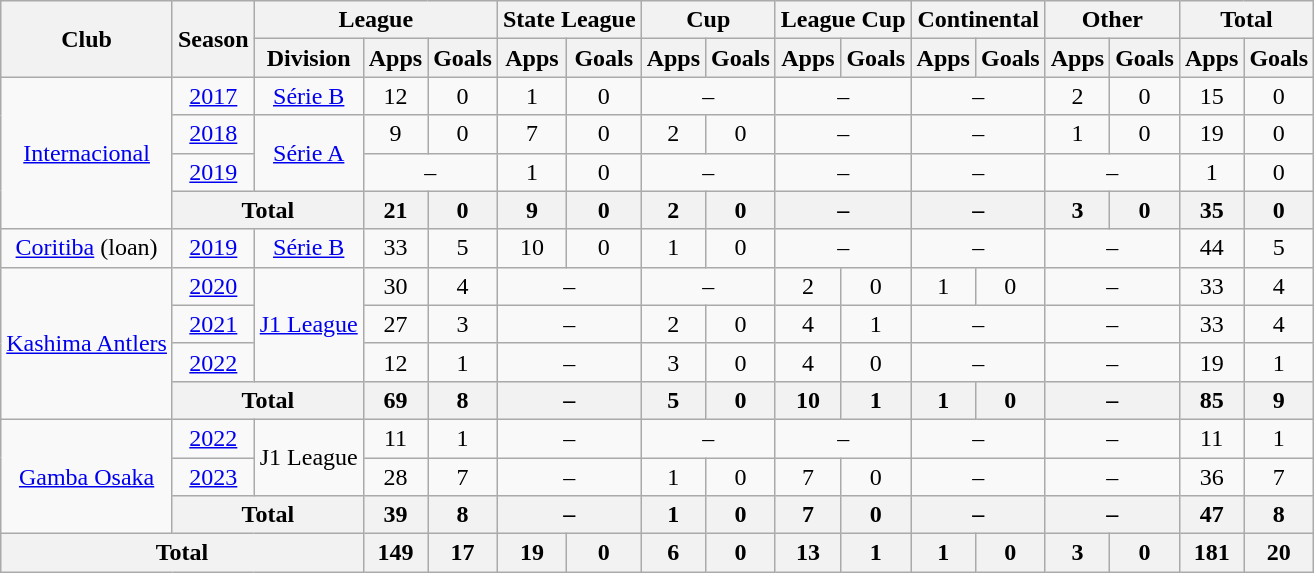<table class="wikitable" style="text-align:center;">
<tr>
<th rowspan=2>Club</th>
<th rowspan=2>Season</th>
<th colspan=3>League</th>
<th colspan=2>State League</th>
<th colspan=2>Cup</th>
<th colspan=2>League Cup</th>
<th colspan=2>Continental</th>
<th colspan=2>Other</th>
<th colspan=2>Total</th>
</tr>
<tr>
<th>Division</th>
<th>Apps</th>
<th>Goals</th>
<th>Apps</th>
<th>Goals</th>
<th>Apps</th>
<th>Goals</th>
<th>Apps</th>
<th>Goals</th>
<th>Apps</th>
<th>Goals</th>
<th>Apps</th>
<th>Goals</th>
<th>Apps</th>
<th>Goals</th>
</tr>
<tr>
<td rowspan="4"><a href='#'>Internacional</a></td>
<td><a href='#'>2017</a></td>
<td><a href='#'>Série B</a></td>
<td>12</td>
<td>0</td>
<td>1</td>
<td>0</td>
<td colspan="2">–</td>
<td colspan="2">–</td>
<td colspan="2">–</td>
<td>2</td>
<td>0</td>
<td>15</td>
<td>0</td>
</tr>
<tr>
<td><a href='#'>2018</a></td>
<td rowspan="2"><a href='#'>Série A</a></td>
<td>9</td>
<td>0</td>
<td>7</td>
<td>0</td>
<td>2</td>
<td>0</td>
<td colspan="2">–</td>
<td colspan="2">–</td>
<td>1</td>
<td>0</td>
<td>19</td>
<td>0</td>
</tr>
<tr>
<td><a href='#'>2019</a></td>
<td colspan="2">–</td>
<td>1</td>
<td>0</td>
<td colspan="2">–</td>
<td colspan="2">–</td>
<td colspan="2">–</td>
<td colspan="2">–</td>
<td>1</td>
<td>0</td>
</tr>
<tr>
<th colspan=2>Total</th>
<th>21</th>
<th>0</th>
<th>9</th>
<th>0</th>
<th>2</th>
<th>0</th>
<th colspan="2">–</th>
<th colspan="2">–</th>
<th>3</th>
<th>0</th>
<th>35</th>
<th>0</th>
</tr>
<tr>
<td><a href='#'>Coritiba</a> (loan)</td>
<td><a href='#'>2019</a></td>
<td><a href='#'>Série B</a></td>
<td>33</td>
<td>5</td>
<td>10</td>
<td>0</td>
<td>1</td>
<td>0</td>
<td colspan="2">–</td>
<td colspan="2">–</td>
<td colspan="2">–</td>
<td>44</td>
<td>5</td>
</tr>
<tr>
<td rowspan="4"><a href='#'>Kashima Antlers</a></td>
<td><a href='#'>2020</a></td>
<td rowspan="3"><a href='#'>J1 League</a></td>
<td>30</td>
<td>4</td>
<td colspan="2">–</td>
<td colspan="2">–</td>
<td>2</td>
<td>0</td>
<td>1</td>
<td>0</td>
<td colspan=2>–</td>
<td>33</td>
<td>4</td>
</tr>
<tr>
<td><a href='#'>2021</a></td>
<td>27</td>
<td>3</td>
<td colspan="2">–</td>
<td>2</td>
<td>0</td>
<td>4</td>
<td>1</td>
<td colspan=2>–</td>
<td colspan=2>–</td>
<td>33</td>
<td>4</td>
</tr>
<tr>
<td><a href='#'>2022</a></td>
<td>12</td>
<td>1</td>
<td colspan="2">–</td>
<td>3</td>
<td>0</td>
<td>4</td>
<td>0</td>
<td colspan=2>–</td>
<td colspan=2>–</td>
<td>19</td>
<td>1</td>
</tr>
<tr>
<th colspan=2>Total</th>
<th>69</th>
<th>8</th>
<th colspan="2">–</th>
<th>5</th>
<th>0</th>
<th>10</th>
<th>1</th>
<th>1</th>
<th>0</th>
<th colspan=2>–</th>
<th>85</th>
<th>9</th>
</tr>
<tr>
<td rowspan="3"><a href='#'>Gamba Osaka</a></td>
<td><a href='#'>2022</a></td>
<td rowspan="2">J1 League</td>
<td>11</td>
<td>1</td>
<td colspan="2">–</td>
<td colspan="2">–</td>
<td colspan=2>–</td>
<td colspan=2>–</td>
<td colspan=2>–</td>
<td>11</td>
<td>1</td>
</tr>
<tr>
<td><a href='#'>2023</a></td>
<td>28</td>
<td>7</td>
<td colspan="2">–</td>
<td>1</td>
<td>0</td>
<td>7</td>
<td>0</td>
<td colspan=2>–</td>
<td colspan=2>–</td>
<td>36</td>
<td>7</td>
</tr>
<tr>
<th colspan=2>Total</th>
<th>39</th>
<th>8</th>
<th colspan="2">–</th>
<th>1</th>
<th>0</th>
<th>7</th>
<th>0</th>
<th colspan=2>–</th>
<th colspan=2>–</th>
<th>47</th>
<th>8</th>
</tr>
<tr>
<th colspan=3>Total</th>
<th>149</th>
<th>17</th>
<th>19</th>
<th>0</th>
<th>6</th>
<th>0</th>
<th>13</th>
<th>1</th>
<th>1</th>
<th>0</th>
<th>3</th>
<th>0</th>
<th>181</th>
<th>20</th>
</tr>
</table>
